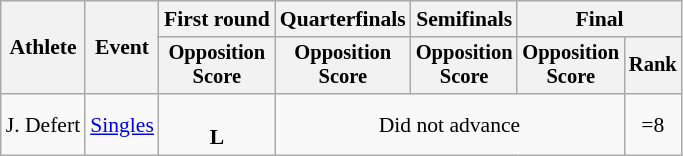<table class=wikitable style=font-size:90%;text-align:center>
<tr>
<th rowspan=2>Athlete</th>
<th rowspan=2>Event</th>
<th>First round</th>
<th>Quarterfinals</th>
<th>Semifinals</th>
<th colspan=2>Final</th>
</tr>
<tr style=font-size:95%>
<th>Opposition<br>Score</th>
<th>Opposition<br>Score</th>
<th>Opposition<br>Score</th>
<th>Opposition<br>Score</th>
<th>Rank</th>
</tr>
<tr>
<td align=left>J. Defert</td>
<td align=left><a href='#'>Singles</a></td>
<td><br><strong>L</strong></td>
<td colspan=3>Did not advance</td>
<td>=8</td>
</tr>
</table>
